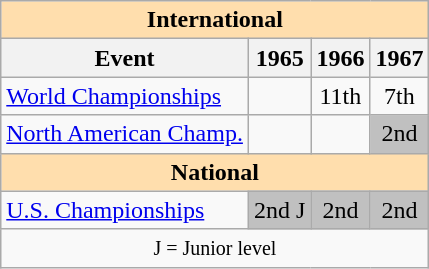<table class="wikitable" style="text-align:center">
<tr>
<th style="background-color: #ffdead; " colspan=4 align=center>International</th>
</tr>
<tr>
<th>Event</th>
<th>1965</th>
<th>1966</th>
<th>1967</th>
</tr>
<tr>
<td align=left><a href='#'>World Championships</a></td>
<td></td>
<td>11th</td>
<td>7th</td>
</tr>
<tr>
<td align=left><a href='#'>North American Champ.</a></td>
<td></td>
<td></td>
<td bgcolor=silver>2nd</td>
</tr>
<tr>
<th style="background-color: #ffdead; " colspan=4 align=center>National</th>
</tr>
<tr>
<td align=left><a href='#'>U.S. Championships</a></td>
<td bgcolor=silver>2nd J</td>
<td bgcolor=silver>2nd</td>
<td bgcolor=silver>2nd</td>
</tr>
<tr>
<td colspan=4 align=center><small> J = Junior level </small></td>
</tr>
</table>
